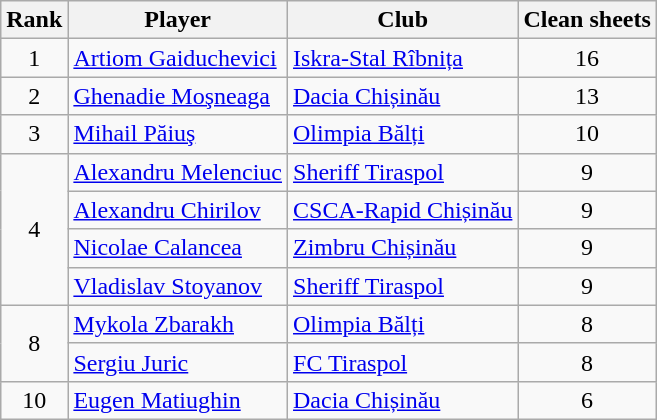<table class="wikitable" style="text-align:center">
<tr>
<th>Rank</th>
<th>Player</th>
<th>Club</th>
<th>Clean sheets</th>
</tr>
<tr>
<td rowspan="1">1</td>
<td align="left"> <a href='#'>Artiom Gaiduchevici</a></td>
<td align="left"><a href='#'>Iskra-Stal Rîbnița</a></td>
<td>16</td>
</tr>
<tr>
<td rowspan="1">2</td>
<td align="left"> <a href='#'>Ghenadie Moşneaga</a></td>
<td align="left"><a href='#'>Dacia Chișinău</a></td>
<td>13</td>
</tr>
<tr>
<td rowspan="1">3</td>
<td align="left"> <a href='#'>Mihail Păiuş</a></td>
<td align="left"><a href='#'>Olimpia Bălți</a></td>
<td>10</td>
</tr>
<tr>
<td rowspan="4">4</td>
<td align="left"> <a href='#'>Alexandru Melenciuc</a></td>
<td align="left"><a href='#'>Sheriff Tiraspol</a></td>
<td>9</td>
</tr>
<tr>
<td align="left"> <a href='#'>Alexandru Chirilov</a></td>
<td align="left"><a href='#'>CSCA-Rapid Chișinău</a></td>
<td>9</td>
</tr>
<tr>
<td align="left"> <a href='#'>Nicolae Calancea</a></td>
<td align="left"><a href='#'>Zimbru Chișinău</a></td>
<td>9</td>
</tr>
<tr>
<td align="left"> <a href='#'>Vladislav Stoyanov</a></td>
<td align="left"><a href='#'>Sheriff Tiraspol</a></td>
<td>9</td>
</tr>
<tr>
<td rowspan="2">8</td>
<td align="left"> <a href='#'>Mykola Zbarakh</a></td>
<td align="left"><a href='#'>Olimpia Bălți</a></td>
<td>8</td>
</tr>
<tr>
<td align="left"> <a href='#'>Sergiu Juric</a></td>
<td align="left"><a href='#'>FC Tiraspol</a></td>
<td>8</td>
</tr>
<tr>
<td rowspan="1">10</td>
<td align="left"> <a href='#'>Eugen Matiughin</a></td>
<td align="left"><a href='#'>Dacia Chișinău</a></td>
<td>6</td>
</tr>
</table>
